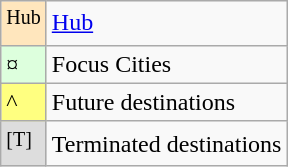<table class="wikitable">
<tr>
<td style="background:#ffe6bd;"><sup>Hub</sup></td>
<td><a href='#'>Hub</a></td>
</tr>
<tr>
<td style="background:#dfd;">¤</td>
<td>Focus Cities</td>
</tr>
<tr>
<td style="background:#FFFF80">^</td>
<td>Future destinations</td>
</tr>
<tr>
<td style="background:#ddd;"><sup>[T]</sup></td>
<td>Terminated destinations</td>
</tr>
</table>
